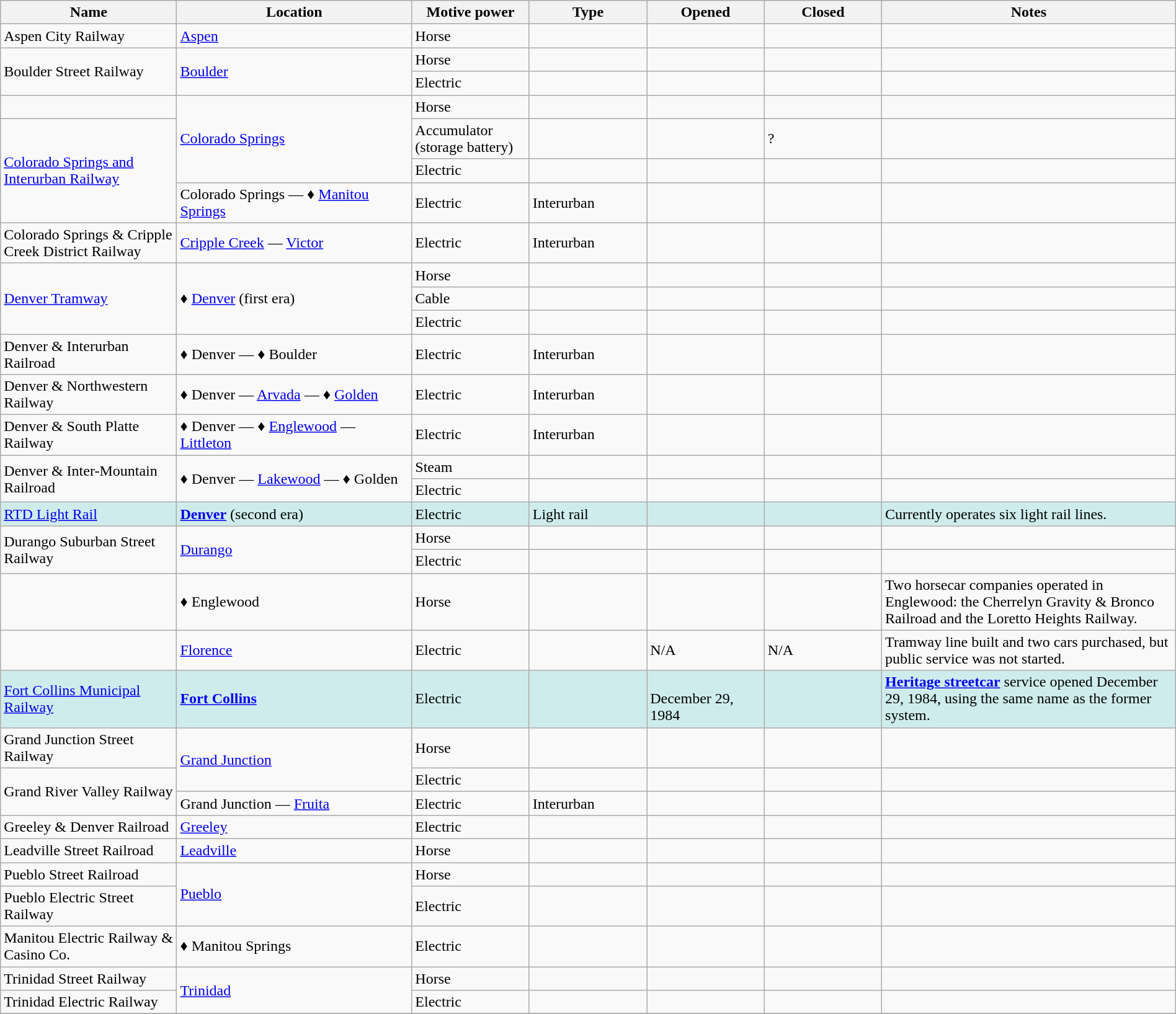<table class="wikitable sortable" width=100%>
<tr>
<th width=15%>Name</th>
<th width=20%>Location</th>
<th width=10%>Motive power</th>
<th width=10%>Type</th>
<th width=10%>Opened</th>
<th width=10%>Closed</th>
<th class="unsortable" width=25%>Notes</th>
</tr>
<tr>
<td>Aspen City Railway</td>
<td><a href='#'>Aspen</a></td>
<td>Horse</td>
<td> </td>
<td></td>
<td></td>
<td> </td>
</tr>
<tr>
<td rowspan="2">Boulder Street Railway</td>
<td rowspan="2"><a href='#'>Boulder</a></td>
<td>Horse</td>
<td> </td>
<td></td>
<td></td>
<td> </td>
</tr>
<tr>
<td>Electric</td>
<td> </td>
<td></td>
<td></td>
<td> </td>
</tr>
<tr>
<td> </td>
<td rowspan="3"><a href='#'>Colorado Springs</a></td>
<td>Horse</td>
<td> </td>
<td></td>
<td></td>
<td> </td>
</tr>
<tr>
<td rowspan="3"><a href='#'>Colorado Springs and Interurban Railway</a></td>
<td>Accumulator (storage battery)</td>
<td> </td>
<td></td>
<td>?</td>
<td> </td>
</tr>
<tr>
<td>Electric</td>
<td> </td>
<td></td>
<td></td>
<td> </td>
</tr>
<tr>
<td>Colorado Springs ― ♦ <a href='#'>Manitou Springs</a></td>
<td>Electric</td>
<td>Interurban</td>
<td></td>
<td></td>
<td> </td>
</tr>
<tr>
<td>Colorado Springs & Cripple Creek District Railway</td>
<td><a href='#'>Cripple Creek</a> ― <a href='#'>Victor</a></td>
<td>Electric</td>
<td>Interurban</td>
<td></td>
<td></td>
<td> </td>
</tr>
<tr>
<td rowspan="3"><a href='#'>Denver Tramway</a></td>
<td rowspan="3">♦ <a href='#'>Denver</a> (first era)</td>
<td>Horse</td>
<td> </td>
<td></td>
<td></td>
<td> </td>
</tr>
<tr>
<td>Cable</td>
<td> </td>
<td></td>
<td></td>
<td> </td>
</tr>
<tr>
<td>Electric</td>
<td> </td>
<td></td>
<td></td>
<td> </td>
</tr>
<tr>
<td>Denver & Interurban Railroad</td>
<td>♦ Denver ― ♦ Boulder</td>
<td>Electric</td>
<td>Interurban</td>
<td></td>
<td></td>
<td> </td>
</tr>
<tr>
<td>Denver & Northwestern Railway</td>
<td>♦ Denver ― <a href='#'>Arvada</a> ― ♦ <a href='#'>Golden</a></td>
<td>Electric</td>
<td>Interurban</td>
<td></td>
<td></td>
<td> </td>
</tr>
<tr>
<td>Denver & South Platte Railway</td>
<td>♦ Denver ― ♦ <a href='#'>Englewood</a> ― <a href='#'>Littleton</a></td>
<td>Electric</td>
<td>Interurban</td>
<td></td>
<td></td>
<td> </td>
</tr>
<tr>
<td rowspan="2">Denver & Inter-Mountain Railroad</td>
<td rowspan="2">♦ Denver ― <a href='#'>Lakewood</a> ― ♦ Golden</td>
<td>Steam</td>
<td> </td>
<td></td>
<td></td>
<td> </td>
</tr>
<tr>
<td>Electric</td>
<td> </td>
<td></td>
<td></td>
<td> </td>
</tr>
<tr style="background:#CFECEC">
<td><a href='#'>RTD Light Rail</a></td>
<td><strong><a href='#'>Denver</a></strong> (second era)</td>
<td>Electric</td>
<td>Light rail</td>
<td></td>
<td> </td>
<td>Currently operates six light rail lines.</td>
</tr>
<tr>
<td rowspan="2">Durango Suburban Street Railway</td>
<td rowspan="2"><a href='#'>Durango</a></td>
<td>Horse</td>
<td> </td>
<td></td>
<td></td>
<td> </td>
</tr>
<tr>
<td>Electric</td>
<td> </td>
<td></td>
<td></td>
<td> </td>
</tr>
<tr>
<td> </td>
<td>♦ Englewood</td>
<td>Horse</td>
<td> </td>
<td></td>
<td></td>
<td>Two horsecar companies operated in Englewood: the Cherrelyn Gravity & Bronco Railroad and the Loretto Heights Railway.</td>
</tr>
<tr>
<td> </td>
<td><a href='#'>Florence</a></td>
<td>Electric</td>
<td> </td>
<td>N/A</td>
<td>N/A</td>
<td>Tramway line built and two cars purchased, but public service was not started. </td>
</tr>
<tr style="background:#CFECEC">
<td><a href='#'>Fort Collins Municipal Railway</a></td>
<td><strong><a href='#'>Fort Collins</a></strong></td>
<td>Electric</td>
<td> </td>
<td><br>December 29, 1984</td>
<td><br> </td>
<td><strong><a href='#'>Heritage streetcar</a></strong> service opened December 29, 1984, using the same name as the former system.</td>
</tr>
<tr>
<td>Grand Junction Street Railway</td>
<td rowspan="2"><a href='#'>Grand Junction</a></td>
<td>Horse</td>
<td> </td>
<td></td>
<td></td>
<td> </td>
</tr>
<tr>
<td rowspan="2">Grand River Valley Railway </td>
<td>Electric</td>
<td> </td>
<td></td>
<td></td>
<td> </td>
</tr>
<tr>
<td>Grand Junction ― <a href='#'>Fruita</a></td>
<td>Electric</td>
<td>Interurban</td>
<td></td>
<td></td>
<td> </td>
</tr>
<tr>
<td>Greeley & Denver Railroad</td>
<td><a href='#'>Greeley</a></td>
<td>Electric</td>
<td> </td>
<td></td>
<td></td>
<td> </td>
</tr>
<tr>
<td>Leadville Street Railroad</td>
<td><a href='#'>Leadville</a></td>
<td>Horse</td>
<td> </td>
<td></td>
<td></td>
<td> </td>
</tr>
<tr>
<td>Pueblo Street Railroad</td>
<td rowspan="2"><a href='#'>Pueblo</a></td>
<td>Horse</td>
<td> </td>
<td></td>
<td></td>
<td> </td>
</tr>
<tr>
<td>Pueblo Electric Street Railway</td>
<td>Electric</td>
<td> </td>
<td></td>
<td></td>
<td> </td>
</tr>
<tr>
<td>Manitou Electric Railway & Casino Co.</td>
<td>♦ Manitou Springs</td>
<td>Electric</td>
<td> </td>
<td></td>
<td></td>
<td> </td>
</tr>
<tr>
<td>Trinidad Street Railway</td>
<td rowspan="2"><a href='#'>Trinidad</a></td>
<td>Horse</td>
<td> </td>
<td></td>
<td></td>
<td> </td>
</tr>
<tr>
<td>Trinidad Electric Railway</td>
<td>Electric</td>
<td> </td>
<td></td>
<td></td>
<td> </td>
</tr>
<tr>
</tr>
</table>
